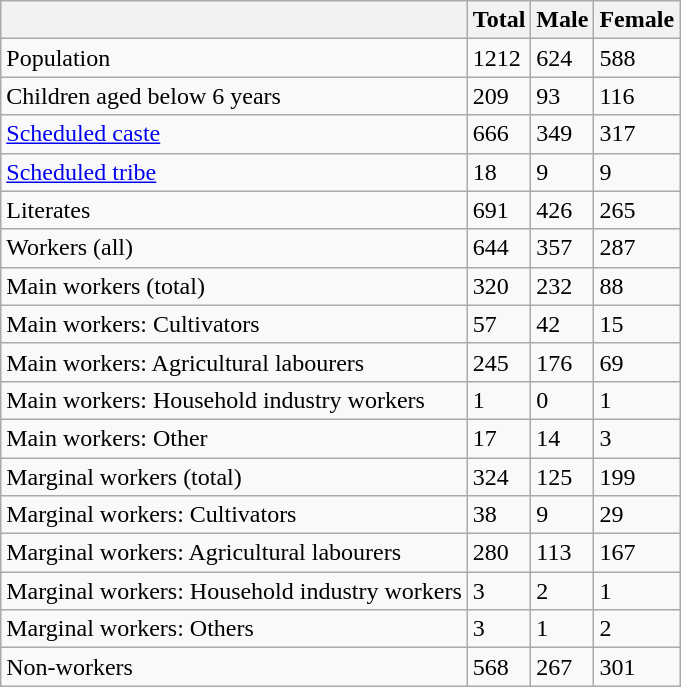<table class="wikitable sortable">
<tr>
<th></th>
<th>Total</th>
<th>Male</th>
<th>Female</th>
</tr>
<tr>
<td>Population</td>
<td>1212</td>
<td>624</td>
<td>588</td>
</tr>
<tr>
<td>Children aged below 6 years</td>
<td>209</td>
<td>93</td>
<td>116</td>
</tr>
<tr>
<td><a href='#'>Scheduled caste</a></td>
<td>666</td>
<td>349</td>
<td>317</td>
</tr>
<tr>
<td><a href='#'>Scheduled tribe</a></td>
<td>18</td>
<td>9</td>
<td>9</td>
</tr>
<tr>
<td>Literates</td>
<td>691</td>
<td>426</td>
<td>265</td>
</tr>
<tr>
<td>Workers (all)</td>
<td>644</td>
<td>357</td>
<td>287</td>
</tr>
<tr>
<td>Main workers (total)</td>
<td>320</td>
<td>232</td>
<td>88</td>
</tr>
<tr>
<td>Main workers: Cultivators</td>
<td>57</td>
<td>42</td>
<td>15</td>
</tr>
<tr>
<td>Main workers: Agricultural labourers</td>
<td>245</td>
<td>176</td>
<td>69</td>
</tr>
<tr>
<td>Main workers: Household industry workers</td>
<td>1</td>
<td>0</td>
<td>1</td>
</tr>
<tr>
<td>Main workers: Other</td>
<td>17</td>
<td>14</td>
<td>3</td>
</tr>
<tr>
<td>Marginal workers (total)</td>
<td>324</td>
<td>125</td>
<td>199</td>
</tr>
<tr>
<td>Marginal workers: Cultivators</td>
<td>38</td>
<td>9</td>
<td>29</td>
</tr>
<tr>
<td>Marginal workers: Agricultural labourers</td>
<td>280</td>
<td>113</td>
<td>167</td>
</tr>
<tr>
<td>Marginal workers: Household industry workers</td>
<td>3</td>
<td>2</td>
<td>1</td>
</tr>
<tr>
<td>Marginal workers: Others</td>
<td>3</td>
<td>1</td>
<td>2</td>
</tr>
<tr>
<td>Non-workers</td>
<td>568</td>
<td>267</td>
<td>301</td>
</tr>
</table>
